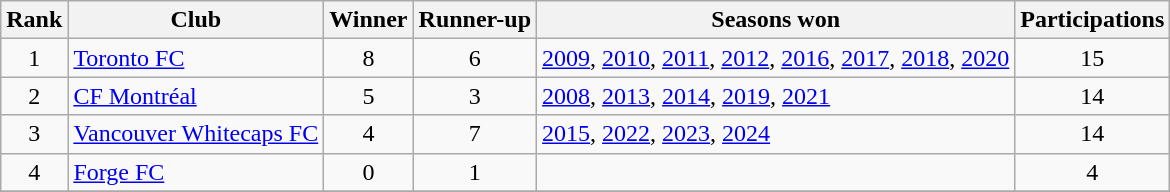<table class="wikitable" style="text-align: center;">
<tr>
<th>Rank</th>
<th>Club</th>
<th>Winner</th>
<th>Runner-up</th>
<th>Seasons won</th>
<th>Participations</th>
</tr>
<tr>
<td>1</td>
<td align=left><a href='#'>Toronto FC</a></td>
<td>8</td>
<td>6</td>
<td align="left"><a href='#'>2009</a>, <a href='#'>2010</a>, <a href='#'>2011</a>, <a href='#'>2012</a>, <a href='#'>2016</a>, <a href='#'>2017</a>, <a href='#'>2018</a>, <a href='#'>2020</a></td>
<td>15</td>
</tr>
<tr>
<td>2</td>
<td align=left><a href='#'>CF Montréal</a></td>
<td>5</td>
<td>3</td>
<td align="left"><a href='#'>2008</a>, <a href='#'>2013</a>, <a href='#'>2014</a>, <a href='#'>2019</a>, <a href='#'>2021</a></td>
<td>14</td>
</tr>
<tr>
<td>3</td>
<td align=left><a href='#'>Vancouver Whitecaps FC</a></td>
<td>4</td>
<td>7</td>
<td align="left"><a href='#'>2015</a>, <a href='#'>2022</a>, <a href='#'>2023</a>, <a href='#'>2024</a></td>
<td>14</td>
</tr>
<tr>
<td>4</td>
<td align=left><a href='#'>Forge FC</a></td>
<td>0</td>
<td>1</td>
<td></td>
<td>4</td>
</tr>
<tr>
</tr>
</table>
